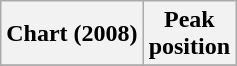<table class="wikitable sortable plainrowheaders">
<tr>
<th scope="col">Chart (2008)</th>
<th scope="col">Peak<br>position</th>
</tr>
<tr>
</tr>
</table>
